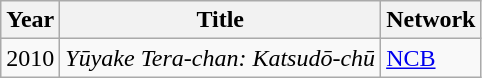<table class="wikitable">
<tr>
<th>Year</th>
<th>Title</th>
<th>Network</th>
</tr>
<tr>
<td>2010</td>
<td><em>Yūyake Tera-chan: Katsudō-chū</em></td>
<td><a href='#'>NCB</a></td>
</tr>
</table>
